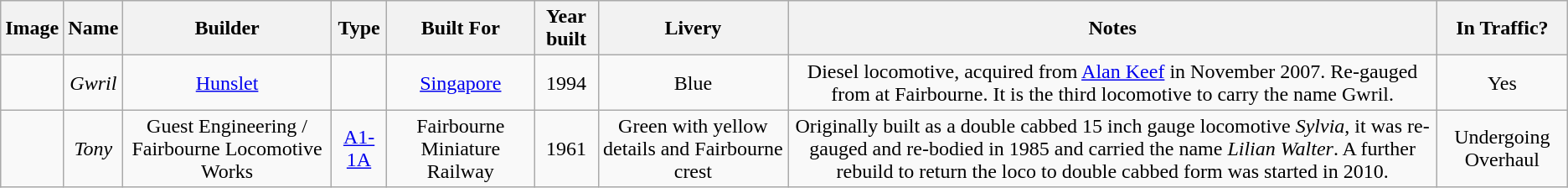<table class="sort wikitable sortable">
<tr>
<th>Image</th>
<th>Name</th>
<th>Builder</th>
<th>Type</th>
<th>Built For</th>
<th>Year built</th>
<th>Livery</th>
<th>Notes</th>
<th>In Traffic?</th>
</tr>
<tr>
<td></td>
<td align=center><em>Gwril</em></td>
<td align=center><a href='#'>Hunslet</a></td>
<td align=center></td>
<td align=center><a href='#'>Singapore</a></td>
<td align=center>1994</td>
<td align=center>Blue</td>
<td align=center>Diesel locomotive, acquired from <a href='#'>Alan Keef</a> in November 2007. Re-gauged from  at Fairbourne. It is the third locomotive to carry the name Gwril.</td>
<td align=center>Yes</td>
</tr>
<tr>
<td></td>
<td align=center><em>Tony</em></td>
<td align=center>Guest Engineering / Fairbourne Locomotive Works</td>
<td align=center><a href='#'>A1-1A</a></td>
<td align=center>Fairbourne Miniature Railway</td>
<td align=center>1961</td>
<td align=center>Green with yellow details and Fairbourne crest</td>
<td align=center>Originally built as a double cabbed 15 inch gauge locomotive <em>Sylvia</em>, it was re-gauged and re-bodied in 1985 and carried the name <em>Lilian Walter</em>. A further rebuild to return the loco to double cabbed form was started in 2010.</td>
<td align=center>Undergoing Overhaul</td>
</tr>
</table>
